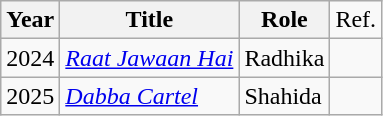<table class="wikitable plainrowheaders sortable">
<tr>
<th>Year</th>
<th>Title</th>
<th>Role</th>
<td>Ref.</td>
</tr>
<tr>
<td>2024</td>
<td><em><a href='#'>Raat Jawaan Hai</a></em></td>
<td>Radhika</td>
<td></td>
</tr>
<tr>
<td>2025</td>
<td><em><a href='#'>Dabba Cartel</a></em></td>
<td>Shahida</td>
<td></td>
</tr>
</table>
